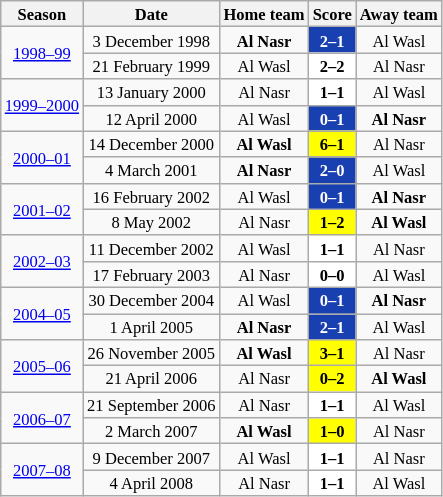<table class="wikitable" style="text-align: center; width=25%; font-size: 11px">
<tr>
<th>Season</th>
<th>Date</th>
<th>Home team</th>
<th>Score</th>
<th>Away team</th>
</tr>
<tr>
<td rowspan=2><a href='#'>1998–99</a></td>
<td>3 December 1998</td>
<td><strong>Al Nasr</strong></td>
<td style="color:#FFFFFF; background:#1840B1"><strong>2–1</strong></td>
<td>Al Wasl</td>
</tr>
<tr>
<td>21 February 1999</td>
<td>Al Wasl</td>
<td style="color:#000000; background:#FFFFFF"><strong>2–2</strong></td>
<td>Al Nasr</td>
</tr>
<tr>
<td rowspan=2><a href='#'>1999–2000</a></td>
<td>13 January 2000</td>
<td>Al Nasr</td>
<td style="color:#000000; background:#FFFFFF"><strong>1–1</strong></td>
<td>Al Wasl</td>
</tr>
<tr>
<td>12 April 2000</td>
<td>Al Wasl</td>
<td style="color:#FFFFFF; background:#1840B1"><strong>0–1</strong></td>
<td><strong>Al Nasr</strong></td>
</tr>
<tr>
<td rowspan=2><a href='#'>2000–01</a></td>
<td>14 December 2000</td>
<td><strong>Al Wasl</strong></td>
<td style="color:#000000; background:#FFFF00"><strong>6–1</strong></td>
<td>Al Nasr</td>
</tr>
<tr>
<td>4 March 2001</td>
<td><strong>Al Nasr</strong></td>
<td style="color:#FFFFFF; background:#1840B1"><strong>2–0</strong></td>
<td>Al Wasl</td>
</tr>
<tr>
<td rowspan=2><a href='#'>2001–02</a></td>
<td>16 February 2002</td>
<td>Al Wasl</td>
<td style="color:#FFFFFF; background:#1840B1"><strong>0–1</strong></td>
<td><strong>Al Nasr</strong></td>
</tr>
<tr>
<td>8 May 2002</td>
<td>Al Nasr</td>
<td style="color:#000000; background:#FFFF00"><strong>1–2</strong></td>
<td><strong>Al Wasl</strong></td>
</tr>
<tr>
<td rowspan=2><a href='#'>2002–03</a></td>
<td>11 December 2002</td>
<td>Al Wasl</td>
<td style="color:#000000; background:#FFFFFF"><strong>1–1</strong></td>
<td>Al Nasr</td>
</tr>
<tr>
<td>17 February 2003</td>
<td>Al Nasr</td>
<td style="color:#000000; background:#FFFFFF"><strong>0–0</strong></td>
<td>Al Wasl</td>
</tr>
<tr>
<td rowspan=2><a href='#'>2004–05</a></td>
<td>30 December 2004</td>
<td>Al Wasl</td>
<td style="color:#FFFFFF; background:#1840B1"><strong>0–1</strong></td>
<td><strong>Al Nasr</strong></td>
</tr>
<tr>
<td>1 April 2005</td>
<td><strong>Al Nasr</strong></td>
<td style="color:#FFFFFF; background:#1840B1"><strong>2–1</strong></td>
<td>Al Wasl</td>
</tr>
<tr>
<td rowspan=2><a href='#'>2005–06</a></td>
<td>26 November 2005</td>
<td><strong>Al Wasl</strong></td>
<td style="color:#000000; background:#FFFF00"><strong>3–1</strong></td>
<td>Al Nasr</td>
</tr>
<tr>
<td>21 April 2006</td>
<td>Al Nasr</td>
<td style="color:#000000; background:#FFFF00"><strong>0–2</strong></td>
<td><strong>Al Wasl</strong></td>
</tr>
<tr>
<td rowspan=2><a href='#'>2006–07</a></td>
<td>21 September 2006</td>
<td>Al Nasr</td>
<td style="color:#000000; background:#FFFFFF"><strong>1–1</strong></td>
<td>Al Wasl</td>
</tr>
<tr>
<td>2 March 2007</td>
<td><strong>Al Wasl</strong></td>
<td style="color:#000000; background:#FFFF00"><strong>1–0</strong></td>
<td>Al Nasr</td>
</tr>
<tr>
<td rowspan=2><a href='#'>2007–08</a></td>
<td>9 December 2007</td>
<td>Al Wasl</td>
<td style="color:#000000; background:#FFFFFF"><strong>1–1</strong></td>
<td>Al Nasr</td>
</tr>
<tr>
<td>4 April 2008</td>
<td>Al Nasr</td>
<td style="color:#000000; background:#FFFFFF"><strong>1–1</strong></td>
<td>Al Wasl</td>
</tr>
</table>
